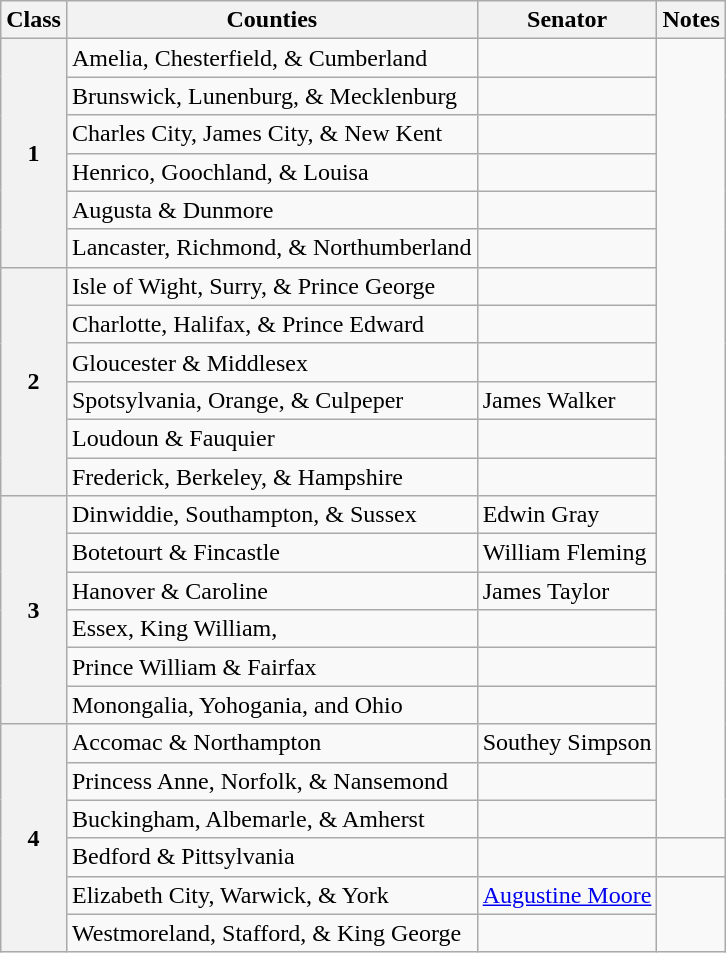<table class="wikitable sortable">
<tr>
<th>Class</th>
<th>Counties</th>
<th>Senator</th>
<th>Notes</th>
</tr>
<tr>
<th rowspan="6">1</th>
<td>Amelia, Chesterfield, & Cumberland</td>
<td></td>
</tr>
<tr>
<td>Brunswick, Lunenburg, & Mecklenburg</td>
<td></td>
</tr>
<tr>
<td>Charles City, James City, & New Kent</td>
<td></td>
</tr>
<tr>
<td>Henrico, Goochland, & Louisa</td>
<td></td>
</tr>
<tr>
<td>Augusta & Dunmore</td>
<td></td>
</tr>
<tr>
<td>Lancaster, Richmond, & Northumberland</td>
<td></td>
</tr>
<tr>
<th rowspan="6">2</th>
<td>Isle of Wight, Surry, & Prince George</td>
<td></td>
</tr>
<tr>
<td>Charlotte, Halifax, & Prince Edward</td>
<td></td>
</tr>
<tr>
<td>Gloucester & Middlesex</td>
<td></td>
</tr>
<tr>
<td>Spotsylvania, Orange, & Culpeper</td>
<td>James Walker</td>
</tr>
<tr>
<td>Loudoun & Fauquier</td>
<td></td>
</tr>
<tr>
<td>Frederick, Berkeley, & Hampshire</td>
<td></td>
</tr>
<tr>
<th rowspan="6">3</th>
<td>Dinwiddie, Southampton, & Sussex</td>
<td>Edwin Gray</td>
</tr>
<tr>
<td>Botetourt & Fincastle</td>
<td>William Fleming</td>
</tr>
<tr>
<td>Hanover & Caroline</td>
<td>James Taylor</td>
</tr>
<tr>
<td>Essex, King William, </td>
<td></td>
</tr>
<tr>
<td>Prince William & Fairfax</td>
<td></td>
</tr>
<tr>
<td>Monongalia, Yohogania, and Ohio</td>
<td></td>
</tr>
<tr>
<th rowspan="6">4</th>
<td>Accomac & Northampton</td>
<td>Southey Simpson</td>
</tr>
<tr>
<td>Princess Anne, Norfolk, & Nansemond</td>
<td></td>
</tr>
<tr>
<td>Buckingham, Albemarle, & Amherst</td>
<td></td>
</tr>
<tr>
<td>Bedford & Pittsylvania</td>
<td></td>
<td></td>
</tr>
<tr>
<td>Elizabeth City, Warwick, & York</td>
<td><a href='#'>Augustine Moore</a></td>
</tr>
<tr>
<td>Westmoreland, Stafford, & King George</td>
<td></td>
</tr>
</table>
